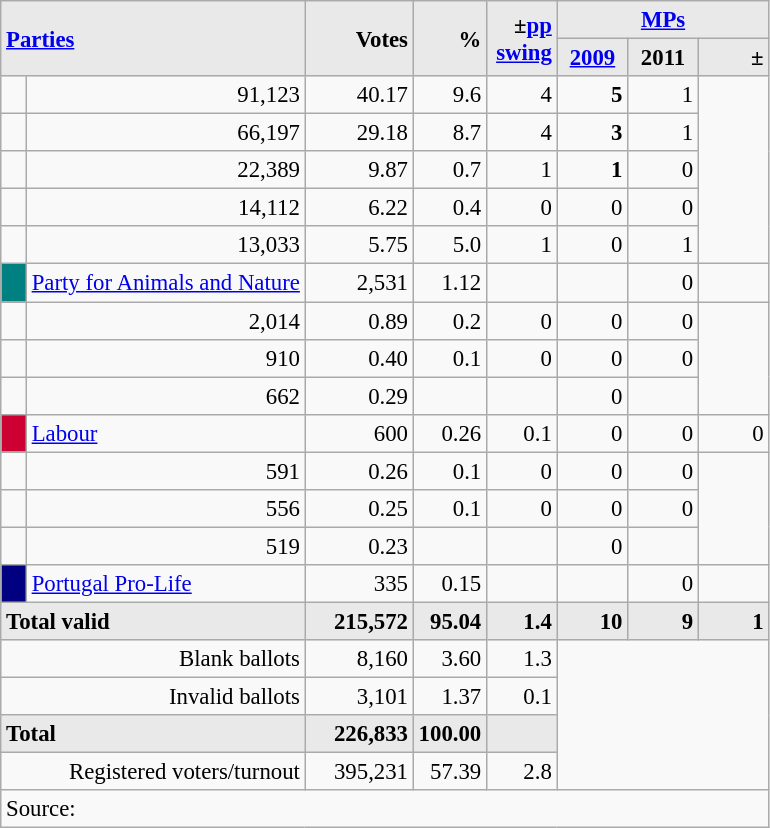<table class="wikitable" style="text-align:right; font-size:95%;">
<tr>
<th rowspan="2" colspan="2" style="background:#e9e9e9; text-align:left;" alignleft><a href='#'>Parties</a></th>
<th rowspan="2" style="background:#e9e9e9; text-align:right;">Votes</th>
<th rowspan="2" style="background:#e9e9e9; text-align:right;">%</th>
<th rowspan="2" style="background:#e9e9e9; text-align:right;">±<a href='#'>pp</a> <a href='#'>swing</a></th>
<th colspan="3" style="background:#e9e9e9; text-align:center;"><a href='#'>MPs</a></th>
</tr>
<tr style="background-color:#E9E9E9">
<th style="background-color:#E9E9E9;text-align:center;"><a href='#'>2009</a></th>
<th style="background-color:#E9E9E9;text-align:center;">2011</th>
<th style="background:#e9e9e9; text-align:right;">±</th>
</tr>
<tr>
<td></td>
<td>91,123</td>
<td>40.17</td>
<td>9.6</td>
<td>4</td>
<td><strong>5</strong></td>
<td>1</td>
</tr>
<tr>
<td></td>
<td>66,197</td>
<td>29.18</td>
<td>8.7</td>
<td>4</td>
<td><strong>3</strong></td>
<td>1</td>
</tr>
<tr>
<td></td>
<td>22,389</td>
<td>9.87</td>
<td>0.7</td>
<td>1</td>
<td><strong>1</strong></td>
<td>0</td>
</tr>
<tr>
<td></td>
<td>14,112</td>
<td>6.22</td>
<td>0.4</td>
<td>0</td>
<td>0</td>
<td>0</td>
</tr>
<tr>
<td></td>
<td>13,033</td>
<td>5.75</td>
<td>5.0</td>
<td>1</td>
<td>0</td>
<td>1</td>
</tr>
<tr>
<td style="width: 10px" bgcolor="teal" align="center"></td>
<td align="left"><a href='#'>Party for Animals and Nature</a></td>
<td>2,531</td>
<td>1.12</td>
<td></td>
<td></td>
<td>0</td>
<td></td>
</tr>
<tr>
<td></td>
<td>2,014</td>
<td>0.89</td>
<td>0.2</td>
<td>0</td>
<td>0</td>
<td>0</td>
</tr>
<tr>
<td></td>
<td>910</td>
<td>0.40</td>
<td>0.1</td>
<td>0</td>
<td>0</td>
<td>0</td>
</tr>
<tr>
<td></td>
<td>662</td>
<td>0.29</td>
<td></td>
<td></td>
<td>0</td>
<td></td>
</tr>
<tr>
<td style="width: 10px" bgcolor=#CC0033 align="center"></td>
<td align=left><a href='#'>Labour</a></td>
<td>600</td>
<td>0.26</td>
<td>0.1</td>
<td>0</td>
<td>0</td>
<td>0</td>
</tr>
<tr>
<td></td>
<td>591</td>
<td>0.26</td>
<td>0.1</td>
<td>0</td>
<td>0</td>
<td>0</td>
</tr>
<tr>
<td></td>
<td>556</td>
<td>0.25</td>
<td>0.1</td>
<td>0</td>
<td>0</td>
<td>0</td>
</tr>
<tr>
<td></td>
<td>519</td>
<td>0.23</td>
<td></td>
<td></td>
<td>0</td>
<td></td>
</tr>
<tr>
<td style="width:10px;background-color:#000080;text-align:center;"></td>
<td style="text-align:left;"><a href='#'>Portugal Pro-Life</a></td>
<td>335</td>
<td>0.15</td>
<td></td>
<td></td>
<td>0</td>
<td></td>
</tr>
<tr>
<td colspan=2 align=left style="background-color:#E9E9E9"><strong>Total valid</strong></td>
<td width="65" align="right" style="background-color:#E9E9E9"><strong>215,572</strong></td>
<td width="40" align="right" style="background-color:#E9E9E9"><strong>95.04</strong></td>
<td width="40" align="right" style="background-color:#E9E9E9"><strong>1.4</strong></td>
<td width="40" align="right" style="background-color:#E9E9E9"><strong>10</strong></td>
<td width="40" align="right" style="background-color:#E9E9E9"><strong>9</strong></td>
<td width="40" align="right" style="background-color:#E9E9E9"><strong>1</strong></td>
</tr>
<tr>
<td colspan=2>Blank ballots</td>
<td>8,160</td>
<td>3.60</td>
<td>1.3</td>
<td colspan=4 rowspan=4></td>
</tr>
<tr>
<td colspan=2>Invalid ballots</td>
<td>3,101</td>
<td>1.37</td>
<td>0.1</td>
</tr>
<tr>
<td colspan=2 align=left style="background-color:#E9E9E9"><strong>Total</strong></td>
<td width="50" align="right" style="background-color:#E9E9E9"><strong>226,833</strong></td>
<td width="40" align="right" style="background-color:#E9E9E9"><strong>100.00</strong></td>
<td width="40" align="right" style="background-color:#E9E9E9"></td>
</tr>
<tr>
<td colspan=2>Registered voters/turnout</td>
<td>395,231</td>
<td>57.39</td>
<td>2.8</td>
</tr>
<tr>
<td colspan=11 align=left>Source: </td>
</tr>
</table>
